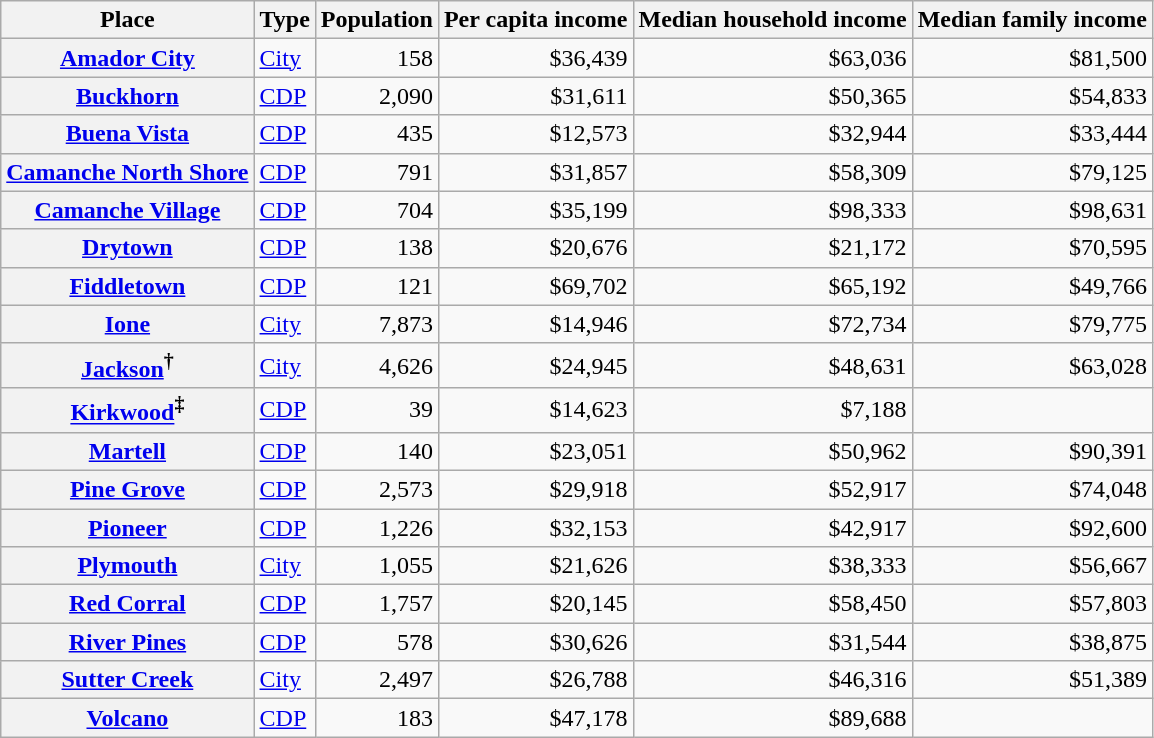<table class="wikitable collapsible sortable plainrowheaders" style="text-align:right;">
<tr>
<th scope="col">Place</th>
<th scope="col">Type</th>
<th scope="col">Population</th>
<th scope="col" data-sort-type="currency">Per capita income</th>
<th scope="col" data-sort-type="currency">Median household income</th>
<th scope="col" data-sort-type="currency">Median family income</th>
</tr>
<tr>
<th scope="row"><a href='#'>Amador City</a></th>
<td style="text-align:left"><a href='#'>City</a></td>
<td>158</td>
<td>$36,439</td>
<td>$63,036</td>
<td>$81,500</td>
</tr>
<tr>
<th scope="row"><a href='#'>Buckhorn</a></th>
<td style="text-align:left"><a href='#'>CDP</a></td>
<td>2,090</td>
<td>$31,611</td>
<td>$50,365</td>
<td>$54,833</td>
</tr>
<tr>
<th scope="row"><a href='#'>Buena Vista</a></th>
<td style="text-align:left"><a href='#'>CDP</a></td>
<td>435</td>
<td>$12,573</td>
<td>$32,944</td>
<td>$33,444</td>
</tr>
<tr>
<th scope="row"><a href='#'>Camanche North Shore</a></th>
<td style="text-align:left"><a href='#'>CDP</a></td>
<td>791</td>
<td>$31,857</td>
<td>$58,309</td>
<td>$79,125</td>
</tr>
<tr>
<th scope="row"><a href='#'>Camanche Village</a></th>
<td style="text-align:left"><a href='#'>CDP</a></td>
<td>704</td>
<td>$35,199</td>
<td>$98,333</td>
<td>$98,631</td>
</tr>
<tr>
<th scope="row"><a href='#'>Drytown</a></th>
<td style="text-align:left"><a href='#'>CDP</a></td>
<td>138</td>
<td>$20,676</td>
<td>$21,172</td>
<td>$70,595</td>
</tr>
<tr>
<th scope="row"><a href='#'>Fiddletown</a></th>
<td style="text-align:left"><a href='#'>CDP</a></td>
<td>121</td>
<td>$69,702</td>
<td>$65,192</td>
<td>$49,766</td>
</tr>
<tr>
<th scope="row"><a href='#'>Ione</a></th>
<td style="text-align:left"><a href='#'>City</a></td>
<td>7,873</td>
<td>$14,946</td>
<td>$72,734</td>
<td>$79,775</td>
</tr>
<tr>
<th scope="row"><a href='#'>Jackson</a><sup>†</sup></th>
<td style="text-align:left"><a href='#'>City</a></td>
<td>4,626</td>
<td>$24,945</td>
<td>$48,631</td>
<td>$63,028</td>
</tr>
<tr>
<th scope="row"><a href='#'>Kirkwood</a><sup>‡</sup></th>
<td style="text-align:left"><a href='#'>CDP</a></td>
<td>39</td>
<td>$14,623</td>
<td>$7,188</td>
<td></td>
</tr>
<tr>
<th scope="row"><a href='#'>Martell</a></th>
<td style="text-align:left"><a href='#'>CDP</a></td>
<td>140</td>
<td>$23,051</td>
<td>$50,962</td>
<td>$90,391</td>
</tr>
<tr>
<th scope="row"><a href='#'>Pine Grove</a></th>
<td style="text-align:left"><a href='#'>CDP</a></td>
<td>2,573</td>
<td>$29,918</td>
<td>$52,917</td>
<td>$74,048</td>
</tr>
<tr>
<th scope="row"><a href='#'>Pioneer</a></th>
<td style="text-align:left"><a href='#'>CDP</a></td>
<td>1,226</td>
<td>$32,153</td>
<td>$42,917</td>
<td>$92,600</td>
</tr>
<tr>
<th scope="row"><a href='#'>Plymouth</a></th>
<td style="text-align:left"><a href='#'>City</a></td>
<td>1,055</td>
<td>$21,626</td>
<td>$38,333</td>
<td>$56,667</td>
</tr>
<tr>
<th scope="row"><a href='#'>Red Corral</a></th>
<td style="text-align:left"><a href='#'>CDP</a></td>
<td>1,757</td>
<td>$20,145</td>
<td>$58,450</td>
<td>$57,803</td>
</tr>
<tr>
<th scope="row"><a href='#'>River Pines</a></th>
<td style="text-align:left"><a href='#'>CDP</a></td>
<td>578</td>
<td>$30,626</td>
<td>$31,544</td>
<td>$38,875</td>
</tr>
<tr>
<th scope="row"><a href='#'>Sutter Creek</a></th>
<td style="text-align:left"><a href='#'>City</a></td>
<td>2,497</td>
<td>$26,788</td>
<td>$46,316</td>
<td>$51,389</td>
</tr>
<tr>
<th scope="row"><a href='#'>Volcano</a></th>
<td style="text-align:left"><a href='#'>CDP</a></td>
<td>183</td>
<td>$47,178</td>
<td>$89,688</td>
<td></td>
</tr>
</table>
